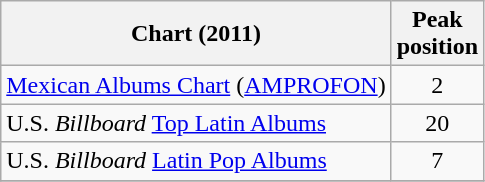<table class="wikitable">
<tr>
<th>Chart (2011)</th>
<th>Peak<br>position</th>
</tr>
<tr>
<td><a href='#'>Mexican Albums Chart</a> (<a href='#'>AMPROFON</a>)</td>
<td align="center">2</td>
</tr>
<tr>
<td>U.S. <em>Billboard</em> <a href='#'>Top Latin Albums</a></td>
<td align="center">20</td>
</tr>
<tr>
<td>U.S. <em>Billboard</em> <a href='#'>Latin Pop Albums</a></td>
<td align="center">7</td>
</tr>
<tr>
</tr>
</table>
